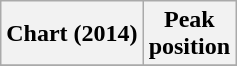<table class="wikitable plainrowheaders" style="text-align:center">
<tr>
<th>Chart (2014)</th>
<th>Peak<br>position</th>
</tr>
<tr>
</tr>
</table>
